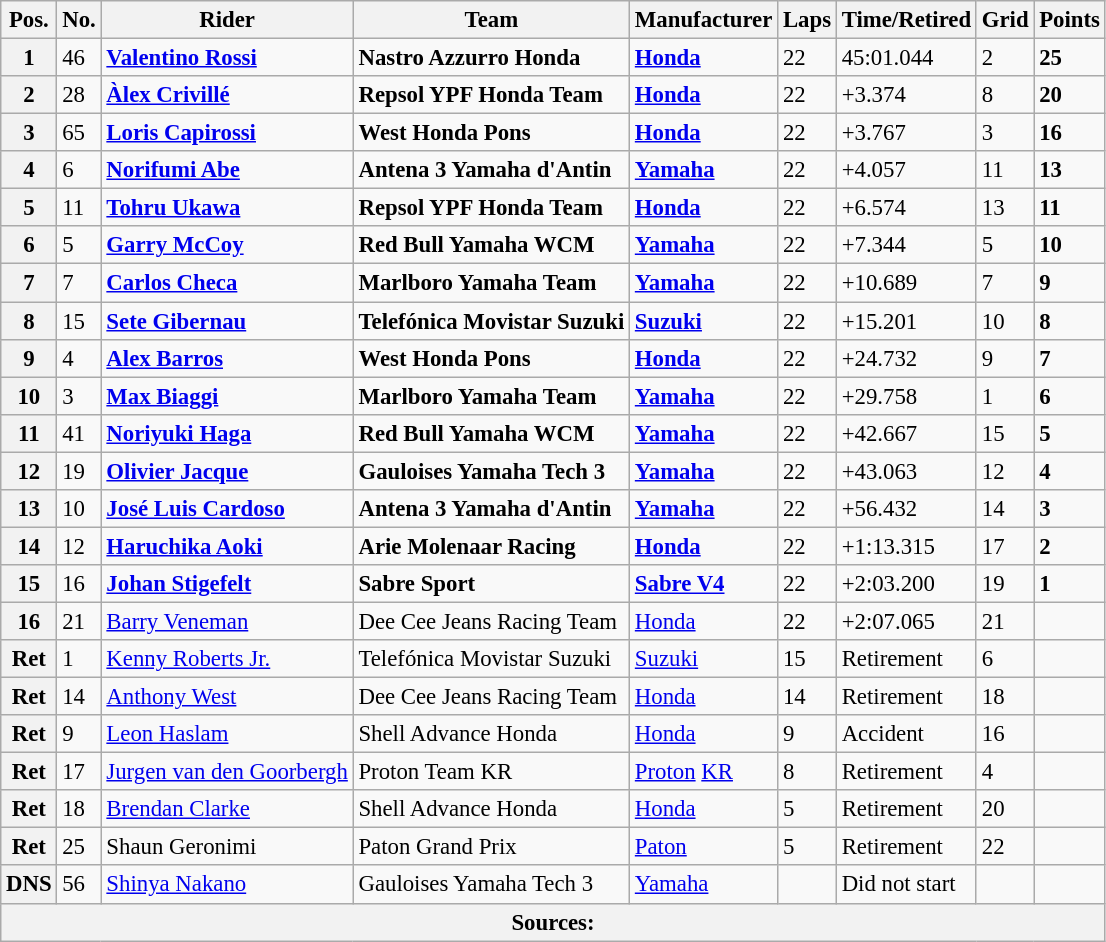<table class="wikitable" style="font-size: 95%;">
<tr>
<th>Pos.</th>
<th>No.</th>
<th>Rider</th>
<th>Team</th>
<th>Manufacturer</th>
<th>Laps</th>
<th>Time/Retired</th>
<th>Grid</th>
<th>Points</th>
</tr>
<tr>
<th>1</th>
<td>46</td>
<td> <strong><a href='#'>Valentino Rossi</a></strong></td>
<td><strong>Nastro Azzurro Honda</strong></td>
<td><strong><a href='#'>Honda</a></strong></td>
<td>22</td>
<td>45:01.044</td>
<td>2</td>
<td><strong>25</strong></td>
</tr>
<tr>
<th>2</th>
<td>28</td>
<td> <strong><a href='#'>Àlex Crivillé</a></strong></td>
<td><strong>Repsol YPF Honda Team</strong></td>
<td><strong><a href='#'>Honda</a></strong></td>
<td>22</td>
<td>+3.374</td>
<td>8</td>
<td><strong>20</strong></td>
</tr>
<tr>
<th>3</th>
<td>65</td>
<td> <strong><a href='#'>Loris Capirossi</a></strong></td>
<td><strong>West Honda Pons</strong></td>
<td><strong><a href='#'>Honda</a></strong></td>
<td>22</td>
<td>+3.767</td>
<td>3</td>
<td><strong>16</strong></td>
</tr>
<tr>
<th>4</th>
<td>6</td>
<td> <strong><a href='#'>Norifumi Abe</a></strong></td>
<td><strong>Antena 3 Yamaha d'Antin</strong></td>
<td><strong><a href='#'>Yamaha</a></strong></td>
<td>22</td>
<td>+4.057</td>
<td>11</td>
<td><strong>13</strong></td>
</tr>
<tr>
<th>5</th>
<td>11</td>
<td> <strong><a href='#'>Tohru Ukawa</a></strong></td>
<td><strong>Repsol YPF Honda Team</strong></td>
<td><strong><a href='#'>Honda</a></strong></td>
<td>22</td>
<td>+6.574</td>
<td>13</td>
<td><strong>11</strong></td>
</tr>
<tr>
<th>6</th>
<td>5</td>
<td> <strong><a href='#'>Garry McCoy</a></strong></td>
<td><strong>Red Bull Yamaha WCM</strong></td>
<td><strong><a href='#'>Yamaha</a></strong></td>
<td>22</td>
<td>+7.344</td>
<td>5</td>
<td><strong>10</strong></td>
</tr>
<tr>
<th>7</th>
<td>7</td>
<td> <strong><a href='#'>Carlos Checa</a></strong></td>
<td><strong>Marlboro Yamaha Team</strong></td>
<td><strong><a href='#'>Yamaha</a></strong></td>
<td>22</td>
<td>+10.689</td>
<td>7</td>
<td><strong>9</strong></td>
</tr>
<tr>
<th>8</th>
<td>15</td>
<td> <strong><a href='#'>Sete Gibernau</a></strong></td>
<td><strong>Telefónica Movistar Suzuki</strong></td>
<td><strong><a href='#'>Suzuki</a></strong></td>
<td>22</td>
<td>+15.201</td>
<td>10</td>
<td><strong>8</strong></td>
</tr>
<tr>
<th>9</th>
<td>4</td>
<td> <strong><a href='#'>Alex Barros</a></strong></td>
<td><strong>West Honda Pons</strong></td>
<td><strong><a href='#'>Honda</a></strong></td>
<td>22</td>
<td>+24.732</td>
<td>9</td>
<td><strong>7</strong></td>
</tr>
<tr>
<th>10</th>
<td>3</td>
<td> <strong><a href='#'>Max Biaggi</a></strong></td>
<td><strong>Marlboro Yamaha Team</strong></td>
<td><strong><a href='#'>Yamaha</a></strong></td>
<td>22</td>
<td>+29.758</td>
<td>1</td>
<td><strong>6</strong></td>
</tr>
<tr>
<th>11</th>
<td>41</td>
<td> <strong><a href='#'>Noriyuki Haga</a></strong></td>
<td><strong>Red Bull Yamaha WCM</strong></td>
<td><strong><a href='#'>Yamaha</a></strong></td>
<td>22</td>
<td>+42.667</td>
<td>15</td>
<td><strong>5</strong></td>
</tr>
<tr>
<th>12</th>
<td>19</td>
<td> <strong><a href='#'>Olivier Jacque</a></strong></td>
<td><strong>Gauloises Yamaha Tech 3</strong></td>
<td><strong><a href='#'>Yamaha</a></strong></td>
<td>22</td>
<td>+43.063</td>
<td>12</td>
<td><strong>4</strong></td>
</tr>
<tr>
<th>13</th>
<td>10</td>
<td> <strong><a href='#'>José Luis Cardoso</a></strong></td>
<td><strong>Antena 3 Yamaha d'Antin</strong></td>
<td><strong><a href='#'>Yamaha</a></strong></td>
<td>22</td>
<td>+56.432</td>
<td>14</td>
<td><strong>3</strong></td>
</tr>
<tr>
<th>14</th>
<td>12</td>
<td> <strong><a href='#'>Haruchika Aoki</a></strong></td>
<td><strong>Arie Molenaar Racing</strong></td>
<td><strong><a href='#'>Honda</a></strong></td>
<td>22</td>
<td>+1:13.315</td>
<td>17</td>
<td><strong>2</strong></td>
</tr>
<tr>
<th>15</th>
<td>16</td>
<td> <strong><a href='#'>Johan Stigefelt</a></strong></td>
<td><strong>Sabre Sport</strong></td>
<td><strong><a href='#'>Sabre V4</a></strong></td>
<td>22</td>
<td>+2:03.200</td>
<td>19</td>
<td><strong>1</strong></td>
</tr>
<tr>
<th>16</th>
<td>21</td>
<td> <a href='#'>Barry Veneman</a></td>
<td>Dee Cee Jeans Racing Team</td>
<td><a href='#'>Honda</a></td>
<td>22</td>
<td>+2:07.065</td>
<td>21</td>
<td></td>
</tr>
<tr>
<th>Ret</th>
<td>1</td>
<td> <a href='#'>Kenny Roberts Jr.</a></td>
<td>Telefónica Movistar Suzuki</td>
<td><a href='#'>Suzuki</a></td>
<td>15</td>
<td>Retirement</td>
<td>6</td>
<td></td>
</tr>
<tr>
<th>Ret</th>
<td>14</td>
<td> <a href='#'>Anthony West</a></td>
<td>Dee Cee Jeans Racing Team</td>
<td><a href='#'>Honda</a></td>
<td>14</td>
<td>Retirement</td>
<td>18</td>
<td></td>
</tr>
<tr>
<th>Ret</th>
<td>9</td>
<td> <a href='#'>Leon Haslam</a></td>
<td>Shell Advance Honda</td>
<td><a href='#'>Honda</a></td>
<td>9</td>
<td>Accident</td>
<td>16</td>
<td></td>
</tr>
<tr>
<th>Ret</th>
<td>17</td>
<td> <a href='#'>Jurgen van den Goorbergh</a></td>
<td>Proton Team KR</td>
<td><a href='#'>Proton</a> <a href='#'>KR</a></td>
<td>8</td>
<td>Retirement</td>
<td>4</td>
<td></td>
</tr>
<tr>
<th>Ret</th>
<td>18</td>
<td> <a href='#'>Brendan Clarke</a></td>
<td>Shell Advance Honda</td>
<td><a href='#'>Honda</a></td>
<td>5</td>
<td>Retirement</td>
<td>20</td>
<td></td>
</tr>
<tr>
<th>Ret</th>
<td>25</td>
<td> Shaun Geronimi</td>
<td>Paton Grand Prix</td>
<td><a href='#'>Paton</a></td>
<td>5</td>
<td>Retirement</td>
<td>22</td>
<td></td>
</tr>
<tr>
<th>DNS</th>
<td>56</td>
<td> <a href='#'>Shinya Nakano</a></td>
<td>Gauloises Yamaha Tech 3</td>
<td><a href='#'>Yamaha</a></td>
<td></td>
<td>Did not start</td>
<td></td>
<td></td>
</tr>
<tr>
<th colspan=9>Sources:</th>
</tr>
</table>
